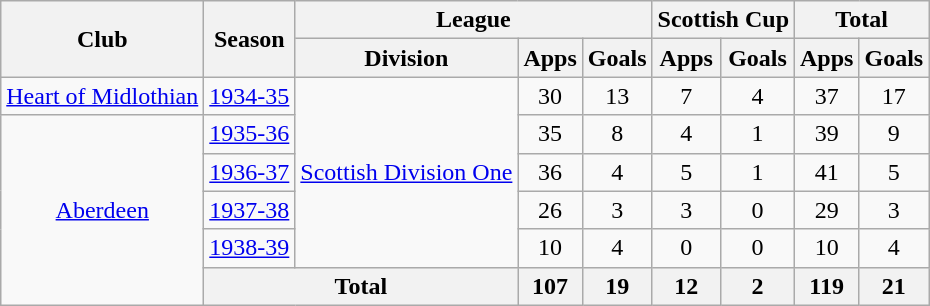<table class="wikitable" style="text-align:center">
<tr>
<th rowspan="2">Club</th>
<th rowspan="2">Season</th>
<th colspan="3">League</th>
<th colspan="2">Scottish Cup</th>
<th colspan="2">Total</th>
</tr>
<tr>
<th>Division</th>
<th>Apps</th>
<th>Goals</th>
<th>Apps</th>
<th>Goals</th>
<th>Apps</th>
<th>Goals</th>
</tr>
<tr>
<td><a href='#'>Heart of Midlothian</a></td>
<td><a href='#'>1934-35</a></td>
<td rowspan="5"><a href='#'>Scottish Division One</a></td>
<td>30</td>
<td>13</td>
<td>7</td>
<td>4</td>
<td>37</td>
<td>17</td>
</tr>
<tr>
<td rowspan="5"><a href='#'>Aberdeen</a></td>
<td><a href='#'>1935-36</a></td>
<td>35</td>
<td>8</td>
<td>4</td>
<td>1</td>
<td>39</td>
<td>9</td>
</tr>
<tr>
<td><a href='#'>1936-37</a></td>
<td>36</td>
<td>4</td>
<td>5</td>
<td>1</td>
<td>41</td>
<td>5</td>
</tr>
<tr>
<td><a href='#'>1937-38</a></td>
<td>26</td>
<td>3</td>
<td>3</td>
<td>0</td>
<td>29</td>
<td>3</td>
</tr>
<tr>
<td><a href='#'>1938-39</a></td>
<td>10</td>
<td>4</td>
<td>0</td>
<td>0</td>
<td>10</td>
<td>4</td>
</tr>
<tr>
<th colspan="2">Total</th>
<th>107</th>
<th>19</th>
<th>12</th>
<th>2</th>
<th>119</th>
<th>21</th>
</tr>
</table>
